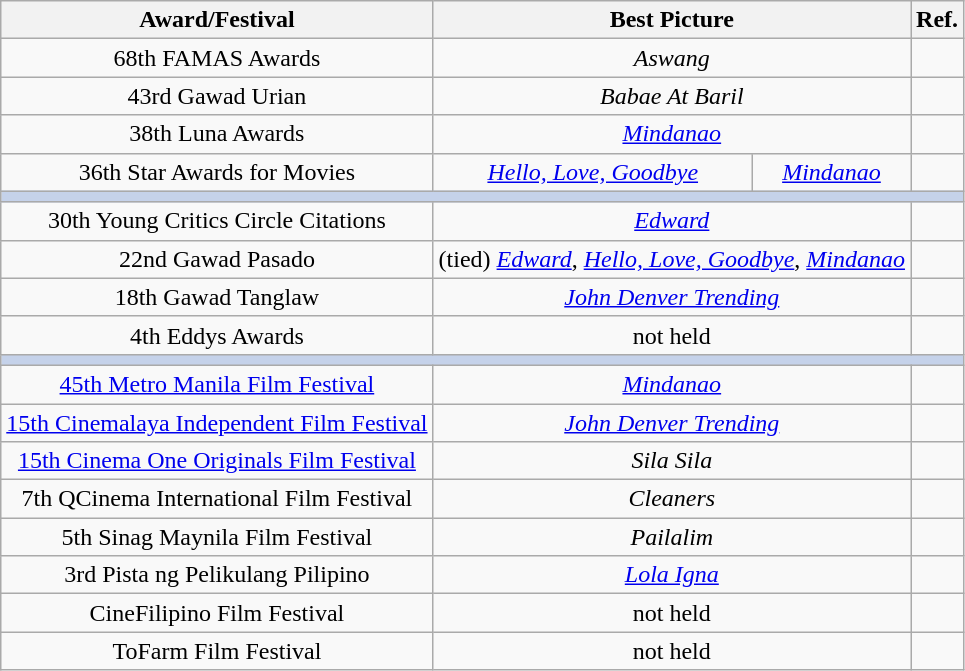<table class="wikitable"  style="text-align:center">
<tr>
<th>Award/Festival</th>
<th colspan=2>Best Picture</th>
<th>Ref.</th>
</tr>
<tr>
<td>68th FAMAS Awards</td>
<td colspan=2><em>Aswang</em></td>
<td></td>
</tr>
<tr>
<td>43rd Gawad Urian</td>
<td colspan=2><em>Babae At Baril</em></td>
<td></td>
</tr>
<tr>
<td>38th Luna Awards</td>
<td colspan=2><em><a href='#'>Mindanao</a></em></td>
<td></td>
</tr>
<tr>
<td>36th Star Awards for Movies</td>
<td><em><a href='#'>Hello, Love, Goodbye</a></em></td>
<td><em><a href='#'>Mindanao</a></em></td>
<td></td>
</tr>
<tr>
<td style="background:#c5d2ea; text-align:center;" colspan=4></td>
</tr>
<tr>
<td>30th Young Critics Circle Citations</td>
<td colspan=2><em><a href='#'>Edward</a></em></td>
<td></td>
</tr>
<tr>
<td>22nd Gawad Pasado</td>
<td colspan=2>(tied) <em><a href='#'>Edward</a></em>, <em><a href='#'>Hello, Love, Goodbye</a></em>, <em><a href='#'>Mindanao</a></em></td>
<td></td>
</tr>
<tr>
<td>18th Gawad Tanglaw</td>
<td colspan=2><em><a href='#'>John Denver Trending</a></em></td>
<td></td>
</tr>
<tr>
<td>4th Eddys Awards</td>
<td colspan=2>not held</td>
<td></td>
</tr>
<tr>
<td style="background:#c5d2ea; text-align:center;" colspan=4></td>
</tr>
<tr>
<td><a href='#'>45th Metro Manila Film Festival</a></td>
<td colspan=2><em><a href='#'>Mindanao</a></em></td>
<td></td>
</tr>
<tr>
<td><a href='#'>15th Cinemalaya Independent Film Festival</a></td>
<td colspan=2><em><a href='#'>John Denver Trending</a></em></td>
<td></td>
</tr>
<tr>
<td><a href='#'>15th Cinema One Originals Film Festival</a></td>
<td colspan=2><em>Sila Sila</em></td>
<td></td>
</tr>
<tr>
<td>7th QCinema International Film Festival</td>
<td colspan=2><em>Cleaners</em></td>
<td></td>
</tr>
<tr>
<td>5th Sinag Maynila Film Festival</td>
<td colspan=2><em>Pailalim</em></td>
<td></td>
</tr>
<tr>
<td>3rd Pista ng Pelikulang Pilipino</td>
<td colspan=2><em><a href='#'>Lola Igna</a></em></td>
<td></td>
</tr>
<tr>
<td>CineFilipino Film Festival</td>
<td colspan=2>not held</td>
<td></td>
</tr>
<tr>
<td>ToFarm Film Festival</td>
<td colspan=2>not held</td>
<td></td>
</tr>
</table>
